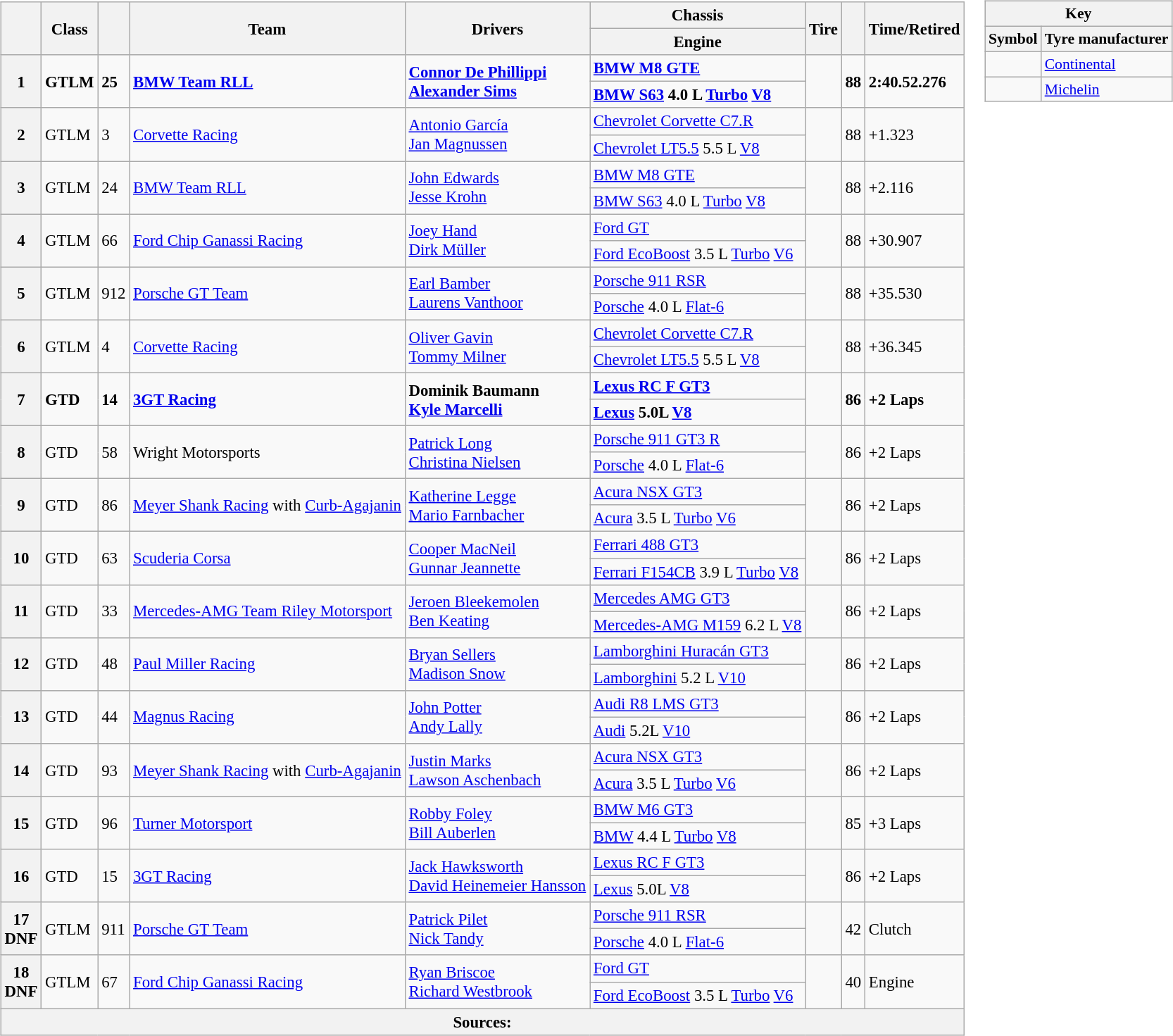<table>
<tr valign="top">
<td><br><table class="wikitable" style="font-size: 95%;">
<tr>
<th rowspan=2></th>
<th rowspan=2>Class</th>
<th rowspan=2 class="unsortable"></th>
<th rowspan=2 class="unsortable">Team</th>
<th rowspan=2 class="unsortable">Drivers</th>
<th scope="col" class="unsortable">Chassis</th>
<th rowspan=2>Tire</th>
<th rowspan=2 class="unsortable"></th>
<th rowspan=2 class="unsortable">Time/Retired</th>
</tr>
<tr>
<th>Engine</th>
</tr>
<tr style="font-weight:bold">
<th rowspan="2">1</th>
<td rowspan="2">GTLM</td>
<td rowspan="2">25</td>
<td rowspan="2"><strong> <a href='#'>BMW Team RLL</a></strong></td>
<td rowspan="2"><strong> <a href='#'>Connor De Phillippi</a><br> <a href='#'>Alexander Sims</a></strong></td>
<td><a href='#'>BMW M8 GTE</a></td>
<td rowspan="2"></td>
<td rowspan="2">88</td>
<td rowspan="2">2:40.52.276</td>
</tr>
<tr>
<td><a href='#'><strong>BMW S63</strong></a> <strong>4.0 L <a href='#'>Turbo</a> <a href='#'>V8</a></strong></td>
</tr>
<tr>
<th rowspan="2">2</th>
<td rowspan="2">GTLM</td>
<td rowspan="2">3</td>
<td rowspan="2"> <a href='#'>Corvette Racing</a></td>
<td rowspan="2"> <a href='#'>Antonio García</a><br> <a href='#'>Jan Magnussen</a></td>
<td><a href='#'>Chevrolet Corvette C7.R</a></td>
<td rowspan="2"></td>
<td rowspan="2">88</td>
<td rowspan="2">+1.323</td>
</tr>
<tr>
<td><a href='#'>Chevrolet LT5.5</a> 5.5 L <a href='#'>V8</a></td>
</tr>
<tr>
<th rowspan="2">3</th>
<td rowspan="2">GTLM</td>
<td rowspan="2">24</td>
<td rowspan="2"> <a href='#'>BMW Team RLL</a></td>
<td rowspan="2"> <a href='#'>John Edwards</a><br> <a href='#'>Jesse Krohn</a></td>
<td><a href='#'>BMW M8 GTE</a></td>
<td rowspan="2"></td>
<td rowspan="2">88</td>
<td rowspan="2">+2.116</td>
</tr>
<tr>
<td><a href='#'>BMW S63</a> 4.0 L <a href='#'>Turbo</a> <a href='#'>V8</a></td>
</tr>
<tr>
<th rowspan="2">4</th>
<td rowspan="2">GTLM</td>
<td rowspan="2">66</td>
<td rowspan="2"> <a href='#'>Ford Chip Ganassi Racing</a></td>
<td rowspan="2"> <a href='#'>Joey Hand</a> <br> <a href='#'>Dirk Müller</a></td>
<td><a href='#'>Ford GT</a></td>
<td rowspan="2"></td>
<td rowspan="2">88</td>
<td rowspan="2">+30.907</td>
</tr>
<tr>
<td><a href='#'>Ford EcoBoost</a> 3.5 L <a href='#'>Turbo</a> <a href='#'>V6</a></td>
</tr>
<tr>
<th rowspan="2">5</th>
<td rowspan="2">GTLM</td>
<td rowspan="2">912</td>
<td rowspan="2"> <a href='#'>Porsche GT Team</a></td>
<td rowspan="2"> <a href='#'>Earl Bamber</a><br> <a href='#'>Laurens Vanthoor</a></td>
<td><a href='#'>Porsche 911 RSR</a></td>
<td rowspan="2"></td>
<td rowspan="2">88</td>
<td rowspan="2">+35.530</td>
</tr>
<tr>
<td><a href='#'>Porsche</a> 4.0 L <a href='#'>Flat-6</a></td>
</tr>
<tr>
<th rowspan="2">6</th>
<td rowspan="2">GTLM</td>
<td rowspan="2">4</td>
<td rowspan="2"> <a href='#'>Corvette Racing</a></td>
<td rowspan="2"> <a href='#'>Oliver Gavin</a><br> <a href='#'>Tommy Milner</a></td>
<td><a href='#'>Chevrolet Corvette C7.R</a></td>
<td rowspan="2"></td>
<td rowspan="2">88</td>
<td rowspan="2">+36.345</td>
</tr>
<tr>
<td><a href='#'>Chevrolet LT5.5</a> 5.5 L <a href='#'>V8</a></td>
</tr>
<tr>
<th rowspan="2">7</th>
<td rowspan="2"><strong>GTD</strong></td>
<td rowspan="2"><strong>14</strong></td>
<td rowspan="2"><strong> <a href='#'>3GT Racing</a></strong></td>
<td rowspan="2"><strong> Dominik Baumann<br> <a href='#'>Kyle Marcelli</a></strong></td>
<td><a href='#'><strong>Lexus RC F GT3</strong></a></td>
<td rowspan="2"></td>
<td rowspan="2"><strong>86</strong></td>
<td rowspan="2"><strong>+2 Laps</strong></td>
</tr>
<tr>
<td><strong><a href='#'>Lexus</a></strong> <strong>5.0L <a href='#'>V8</a></strong></td>
</tr>
<tr>
<th rowspan="2">8</th>
<td rowspan="2">GTD</td>
<td rowspan="2">58</td>
<td rowspan="2"> Wright Motorsports</td>
<td rowspan="2"> <a href='#'>Patrick Long</a><br> <a href='#'>Christina Nielsen</a></td>
<td><a href='#'>Porsche 911 GT3 R</a></td>
<td rowspan="2"></td>
<td rowspan="2">86</td>
<td rowspan="2">+2 Laps</td>
</tr>
<tr>
<td><a href='#'>Porsche</a> 4.0 L <a href='#'>Flat-6</a></td>
</tr>
<tr>
<th rowspan="2">9</th>
<td rowspan="2">GTD</td>
<td rowspan="2">86</td>
<td rowspan="2"> <a href='#'>Meyer Shank Racing</a> with <a href='#'>Curb-Agajanin</a></td>
<td rowspan="2"> <a href='#'>Katherine Legge</a> <br> <a href='#'>Mario Farnbacher</a></td>
<td><a href='#'>Acura NSX GT3</a></td>
<td rowspan="2"></td>
<td rowspan="2">86</td>
<td rowspan="2">+2 Laps</td>
</tr>
<tr>
<td><a href='#'>Acura</a> 3.5 L <a href='#'>Turbo</a> <a href='#'>V6</a></td>
</tr>
<tr>
<th rowspan="2">10</th>
<td rowspan="2">GTD</td>
<td rowspan="2">63</td>
<td rowspan="2"> <a href='#'>Scuderia Corsa</a></td>
<td rowspan="2"> <a href='#'>Cooper MacNeil</a><br> <a href='#'>Gunnar Jeannette</a></td>
<td><a href='#'>Ferrari 488 GT3</a></td>
<td rowspan="2"></td>
<td rowspan="2">86</td>
<td rowspan="2">+2 Laps</td>
</tr>
<tr>
<td><a href='#'>Ferrari F154CB</a> 3.9 L <a href='#'>Turbo</a> <a href='#'>V8</a></td>
</tr>
<tr>
<th rowspan="2">11</th>
<td rowspan="2">GTD</td>
<td rowspan="2">33</td>
<td rowspan="2"> <a href='#'>Mercedes-AMG Team Riley Motorsport</a></td>
<td rowspan="2"> <a href='#'>Jeroen Bleekemolen</a> <br> <a href='#'>Ben Keating</a></td>
<td><a href='#'>Mercedes AMG GT3</a></td>
<td rowspan="2"></td>
<td rowspan="2">86</td>
<td rowspan="2">+2 Laps</td>
</tr>
<tr>
<td><a href='#'>Mercedes-AMG M159</a> 6.2 L <a href='#'>V8</a></td>
</tr>
<tr>
<th rowspan="2">12</th>
<td rowspan="2">GTD</td>
<td rowspan="2">48</td>
<td rowspan="2"> <a href='#'>Paul Miller Racing</a></td>
<td rowspan="2"> <a href='#'>Bryan Sellers</a><br> <a href='#'>Madison Snow</a></td>
<td><a href='#'>Lamborghini Huracán GT3</a></td>
<td rowspan="2"></td>
<td rowspan="2">86</td>
<td rowspan="2">+2 Laps</td>
</tr>
<tr>
<td><a href='#'>Lamborghini</a> 5.2 L <a href='#'>V10</a></td>
</tr>
<tr>
<th rowspan="2">13</th>
<td rowspan="2">GTD</td>
<td rowspan="2">44</td>
<td rowspan="2"> <a href='#'>Magnus Racing</a></td>
<td rowspan="2"> <a href='#'>John Potter</a><br> <a href='#'>Andy Lally</a></td>
<td><a href='#'>Audi R8 LMS GT3</a></td>
<td rowspan="2"></td>
<td rowspan="2">86</td>
<td rowspan="2">+2 Laps</td>
</tr>
<tr>
<td><a href='#'>Audi</a> 5.2L <a href='#'>V10</a></td>
</tr>
<tr>
<th rowspan="2">14</th>
<td rowspan="2">GTD</td>
<td rowspan="2">93</td>
<td rowspan="2"> <a href='#'>Meyer Shank Racing</a> with <a href='#'>Curb-Agajanin</a></td>
<td rowspan="2"> <a href='#'>Justin Marks</a> <br> <a href='#'>Lawson Aschenbach</a></td>
<td><a href='#'>Acura NSX GT3</a></td>
<td rowspan="2"></td>
<td rowspan="2">86</td>
<td rowspan="2">+2 Laps</td>
</tr>
<tr>
<td><a href='#'>Acura</a> 3.5 L <a href='#'>Turbo</a> <a href='#'>V6</a></td>
</tr>
<tr>
<th rowspan="2">15</th>
<td rowspan="2">GTD</td>
<td rowspan="2">96</td>
<td rowspan="2"> <a href='#'>Turner Motorsport</a></td>
<td rowspan="2"> <a href='#'>Robby Foley</a><br> <a href='#'>Bill Auberlen</a></td>
<td><a href='#'>BMW M6 GT3</a></td>
<td rowspan="2"></td>
<td rowspan="2">85</td>
<td rowspan="2">+3 Laps</td>
</tr>
<tr>
<td><a href='#'>BMW</a> 4.4 L <a href='#'>Turbo</a> <a href='#'>V8</a></td>
</tr>
<tr>
<th rowspan="2">16</th>
<td rowspan="2">GTD</td>
<td rowspan="2">15</td>
<td rowspan="2"> <a href='#'>3GT Racing</a></td>
<td rowspan="2"> <a href='#'>Jack Hawksworth</a><br> <a href='#'>David Heinemeier Hansson</a></td>
<td><a href='#'>Lexus RC F GT3</a></td>
<td rowspan="2"></td>
<td rowspan="2">86</td>
<td rowspan="2">+2 Laps</td>
</tr>
<tr>
<td><a href='#'>Lexus</a> 5.0L <a href='#'>V8</a></td>
</tr>
<tr>
<th rowspan="2">17<br>DNF</th>
<td rowspan="2">GTLM</td>
<td rowspan="2">911</td>
<td rowspan="2"> <a href='#'>Porsche GT Team</a></td>
<td rowspan="2"> <a href='#'>Patrick Pilet</a> <br> <a href='#'>Nick Tandy</a></td>
<td><a href='#'>Porsche 911 RSR</a></td>
<td rowspan="2"></td>
<td rowspan="2">42</td>
<td rowspan="2">Clutch</td>
</tr>
<tr>
<td><a href='#'>Porsche</a> 4.0 L <a href='#'>Flat-6</a></td>
</tr>
<tr>
<th rowspan="2">18<br>DNF</th>
<td rowspan="2">GTLM</td>
<td rowspan="2">67</td>
<td rowspan="2"> <a href='#'>Ford Chip Ganassi Racing</a></td>
<td rowspan="2"> <a href='#'>Ryan Briscoe</a><br> <a href='#'>Richard Westbrook</a></td>
<td><a href='#'>Ford GT</a></td>
<td rowspan="2"></td>
<td rowspan="2">40</td>
<td rowspan="2">Engine</td>
</tr>
<tr>
<td><a href='#'>Ford EcoBoost</a> 3.5 L <a href='#'>Turbo</a> <a href='#'>V6</a></td>
</tr>
<tr>
<th colspan="9" align="center">Sources:</th>
</tr>
</table>
</td>
<td><br><table style="margin-right:0; font-size:90%" class="wikitable">
<tr>
<th scope="col" colspan=2>Key</th>
</tr>
<tr>
<th scope="col">Symbol</th>
<th scope="col">Tyre manufacturer</th>
</tr>
<tr>
<td></td>
<td><a href='#'>Continental</a></td>
</tr>
<tr>
<td></td>
<td><a href='#'>Michelin</a></td>
</tr>
</table>
</td>
</tr>
</table>
